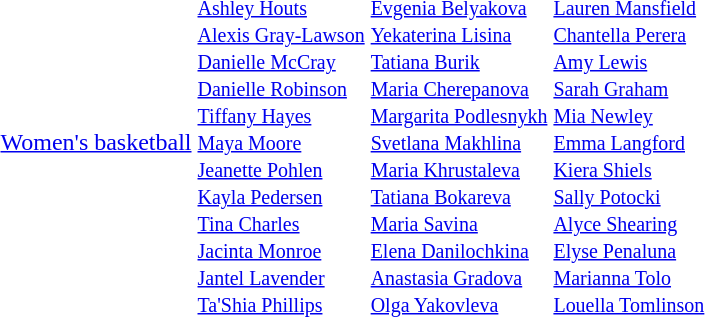<table>
<tr>
<td><a href='#'>Women's basketball</a></td>
<td valign=top><br><small><a href='#'>Ashley Houts</a><br><a href='#'>Alexis Gray-Lawson</a><br><a href='#'>Danielle McCray</a><br><a href='#'>Danielle Robinson</a><br><a href='#'>Tiffany Hayes</a><br><a href='#'>Maya Moore</a><br><a href='#'>Jeanette Pohlen</a><br><a href='#'>Kayla Pedersen</a><br><a href='#'>Tina Charles</a><br><a href='#'>Jacinta Monroe</a><br><a href='#'>Jantel Lavender</a><br><a href='#'>Ta'Shia Phillips</a>  </small></td>
<td valign=top><br><small><a href='#'>Evgenia Belyakova</a><br><a href='#'>Yekaterina Lisina</a><br><a href='#'>Tatiana Burik</a><br><a href='#'>Maria Cherepanova</a><br><a href='#'>Margarita Podlesnykh</a><br><a href='#'>Svetlana Makhlina</a><br><a href='#'>Maria Khrustaleva</a><br><a href='#'>Tatiana Bokareva</a><br><a href='#'>Maria Savina</a><br><a href='#'>Elena Danilochkina</a><br><a href='#'>Anastasia Gradova</a><br><a href='#'>Olga Yakovleva</a></small></td>
<td valign=top><br><small><a href='#'>Lauren Mansfield</a><br><a href='#'>Chantella Perera</a><br><a href='#'>Amy Lewis</a><br><a href='#'>Sarah Graham</a><br><a href='#'>Mia Newley</a><br><a href='#'>Emma Langford</a><br><a href='#'>Kiera Shiels</a><br><a href='#'>Sally Potocki</a><br><a href='#'>Alyce Shearing</a><br><a href='#'>Elyse Penaluna</a><br><a href='#'>Marianna Tolo</a><br><a href='#'>Louella Tomlinson</a></small></td>
</tr>
</table>
